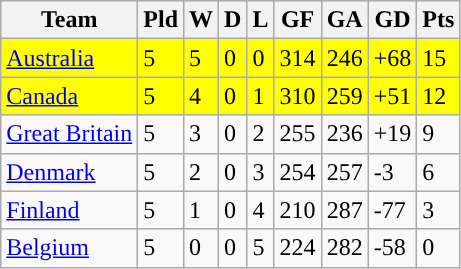<table class="wikitable" border="1">
<tr>
<th>Team</th>
<th>Pld</th>
<th>W</th>
<th>D</th>
<th>L</th>
<th>GF</th>
<th>GA</th>
<th>GD</th>
<th>Pts</th>
</tr>
<tr style="background:#ffff00">
<td> <a href='#'>Australia</a></td>
<td>5</td>
<td>5</td>
<td>0</td>
<td>0</td>
<td>314</td>
<td>246</td>
<td>+68</td>
<td>15</td>
</tr>
<tr style="background:#ffff00">
<td> <a href='#'>Canada</a></td>
<td>5</td>
<td>4</td>
<td>0</td>
<td>1</td>
<td>310</td>
<td>259</td>
<td>+51</td>
<td>12</td>
</tr>
<tr>
<td> <a href='#'>Great Britain</a></td>
<td>5</td>
<td>3</td>
<td>0</td>
<td>2</td>
<td>255</td>
<td>236</td>
<td>+19</td>
<td>9</td>
</tr>
<tr>
<td> <a href='#'>Denmark</a></td>
<td>5</td>
<td>2</td>
<td>0</td>
<td>3</td>
<td>254</td>
<td>257</td>
<td>-3</td>
<td>6</td>
</tr>
<tr>
<td> <a href='#'>Finland</a></td>
<td>5</td>
<td>1</td>
<td>0</td>
<td>4</td>
<td>210</td>
<td>287</td>
<td>-77</td>
<td>3</td>
</tr>
<tr>
<td> <a href='#'>Belgium</a></td>
<td>5</td>
<td>0</td>
<td>0</td>
<td>5</td>
<td>224</td>
<td>282</td>
<td>-58</td>
<td>0</td>
</tr>
</table>
